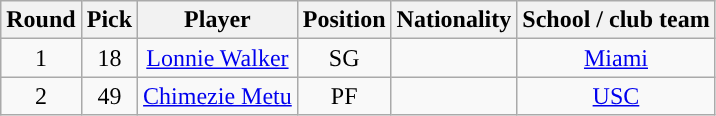<table class="wikitable sortable sortable">
<tr>
<th>Round</th>
<th>Pick</th>
<th>Player</th>
<th>Position</th>
<th>Nationality</th>
<th>School / club team</th>
</tr>
<tr style="text-align: center">
<td>1</td>
<td>18</td>
<td><a href='#'>Lonnie Walker</a></td>
<td>SG</td>
<td></td>
<td><a href='#'>Miami</a></td>
</tr>
<tr style="text-align: center">
<td>2</td>
<td>49</td>
<td><a href='#'>Chimezie Metu</a></td>
<td>PF</td>
<td></td>
<td><a href='#'>USC</a></td>
</tr>
</table>
